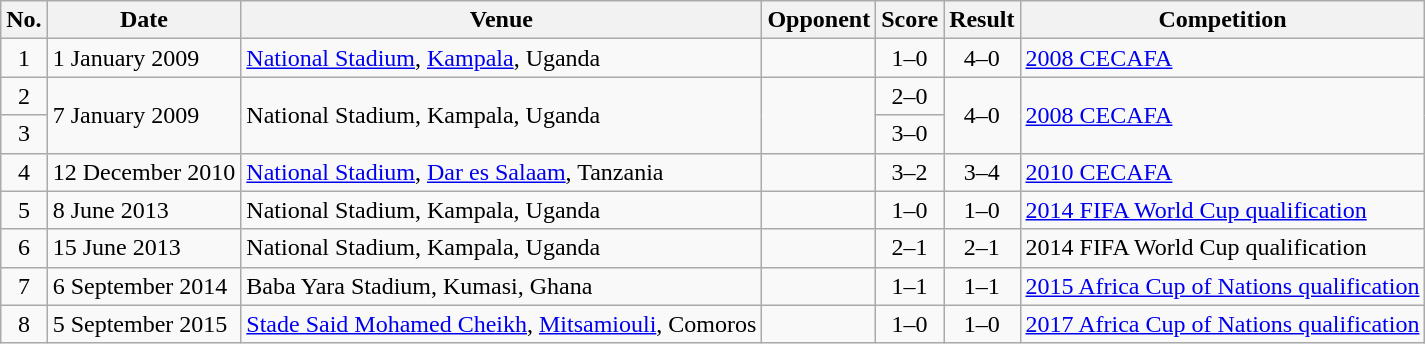<table class="wikitable sortable">
<tr>
<th scope="col">No.</th>
<th scope="col">Date</th>
<th scope="col">Venue</th>
<th scope="col">Opponent</th>
<th scope="col">Score</th>
<th scope="col">Result</th>
<th scope="col">Competition</th>
</tr>
<tr>
<td style="text-align:center">1</td>
<td>1 January 2009</td>
<td><a href='#'>National Stadium</a>, <a href='#'>Kampala</a>, Uganda</td>
<td></td>
<td style="text-align:center">1–0</td>
<td style="text-align:center">4–0</td>
<td><a href='#'>2008 CECAFA</a></td>
</tr>
<tr>
<td style="text-align:center">2</td>
<td rowspan="2">7 January 2009</td>
<td rowspan="2">National Stadium, Kampala, Uganda</td>
<td rowspan="2"></td>
<td style="text-align:center">2–0</td>
<td rowspan="2" style="text-align:center">4–0</td>
<td rowspan="2"><a href='#'>2008 CECAFA</a></td>
</tr>
<tr>
<td style="text-align:center">3</td>
<td style="text-align:center">3–0</td>
</tr>
<tr>
<td style="text-align:center">4</td>
<td>12 December 2010</td>
<td><a href='#'>National Stadium</a>, <a href='#'>Dar es Salaam</a>, Tanzania</td>
<td></td>
<td style="text-align:center">3–2</td>
<td style="text-align:center">3–4</td>
<td><a href='#'>2010 CECAFA</a></td>
</tr>
<tr>
<td style="text-align:center">5</td>
<td>8 June 2013</td>
<td>National Stadium, Kampala, Uganda</td>
<td></td>
<td style="text-align:center">1–0</td>
<td style="text-align:center">1–0</td>
<td><a href='#'>2014 FIFA World Cup qualification</a></td>
</tr>
<tr>
<td style="text-align:center">6</td>
<td>15 June 2013</td>
<td>National Stadium, Kampala, Uganda</td>
<td></td>
<td style="text-align:center">2–1</td>
<td style="text-align:center">2–1</td>
<td>2014 FIFA World Cup qualification</td>
</tr>
<tr>
<td style="text-align:center">7</td>
<td>6 September 2014</td>
<td>Baba Yara Stadium, Kumasi, Ghana</td>
<td></td>
<td style="text-align:center">1–1</td>
<td style="text-align:center">1–1</td>
<td><a href='#'>2015 Africa Cup of Nations qualification</a></td>
</tr>
<tr>
<td style="text-align:center">8</td>
<td>5 September 2015</td>
<td><a href='#'>Stade Said Mohamed Cheikh</a>, <a href='#'>Mitsamiouli</a>, Comoros</td>
<td></td>
<td style="text-align:center">1–0</td>
<td style="text-align:center">1–0</td>
<td><a href='#'>2017 Africa Cup of Nations qualification</a></td>
</tr>
</table>
